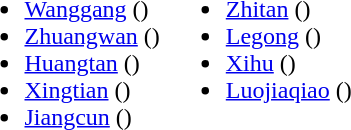<table>
<tr>
<td valign="top"><br><ul><li><a href='#'>Wanggang</a> ()</li><li><a href='#'>Zhuangwan</a> ()</li><li><a href='#'>Huangtan</a> ()</li><li><a href='#'>Xingtian</a> ()</li><li><a href='#'>Jiangcun</a> ()</li></ul></td>
<td valign="top"><br><ul><li><a href='#'>Zhitan</a> ()</li><li><a href='#'>Legong</a> ()</li><li><a href='#'>Xihu</a> ()</li><li><a href='#'>Luojiaqiao</a> ()</li></ul></td>
</tr>
</table>
